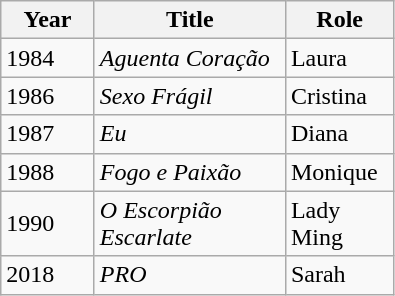<table class="wikitable sortable">
<tr>
<th width=055>Year</th>
<th width=120>Title</th>
<th width=065>Role</th>
</tr>
<tr>
<td>1984</td>
<td><em>Aguenta Coração</em></td>
<td>Laura</td>
</tr>
<tr>
<td>1986</td>
<td><em>Sexo Frágil</em></td>
<td>Cristina</td>
</tr>
<tr>
<td>1987</td>
<td><em>Eu</em></td>
<td>Diana</td>
</tr>
<tr>
<td>1988</td>
<td><em>Fogo e Paixão</em></td>
<td>Monique</td>
</tr>
<tr>
<td>1990</td>
<td><em>O Escorpião Escarlate</em></td>
<td>Lady Ming</td>
</tr>
<tr>
<td>2018</td>
<td><em>PRO</em></td>
<td>Sarah</td>
</tr>
</table>
